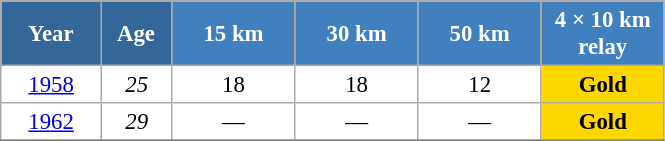<table class="wikitable" style="font-size:95%; text-align:center; border:grey solid 1px; border-collapse:collapse; background:#ffffff;">
<tr>
<th style="background-color:#369; color:white; width:60px;"> Year </th>
<th style="background-color:#369; color:white; width:40px;"> Age </th>
<th style="background-color:#4180be; color:white; width:75px;"> 15 km </th>
<th style="background-color:#4180be; color:white; width:75px;"> 30 km </th>
<th style="background-color:#4180be; color:white; width:75px;"> 50 km </th>
<th style="background-color:#4180be; color:white; width:75px;"> 4 × 10 km <br> relay </th>
</tr>
<tr>
<td><a href='#'>1958</a></td>
<td><em>25</em></td>
<td>18</td>
<td>18</td>
<td>12</td>
<td style="background:gold;"><strong>Gold</strong></td>
</tr>
<tr>
<td><a href='#'>1962</a></td>
<td><em>29</em></td>
<td>—</td>
<td>—</td>
<td>—</td>
<td style="background:gold;"><strong>Gold</strong></td>
</tr>
<tr>
</tr>
</table>
